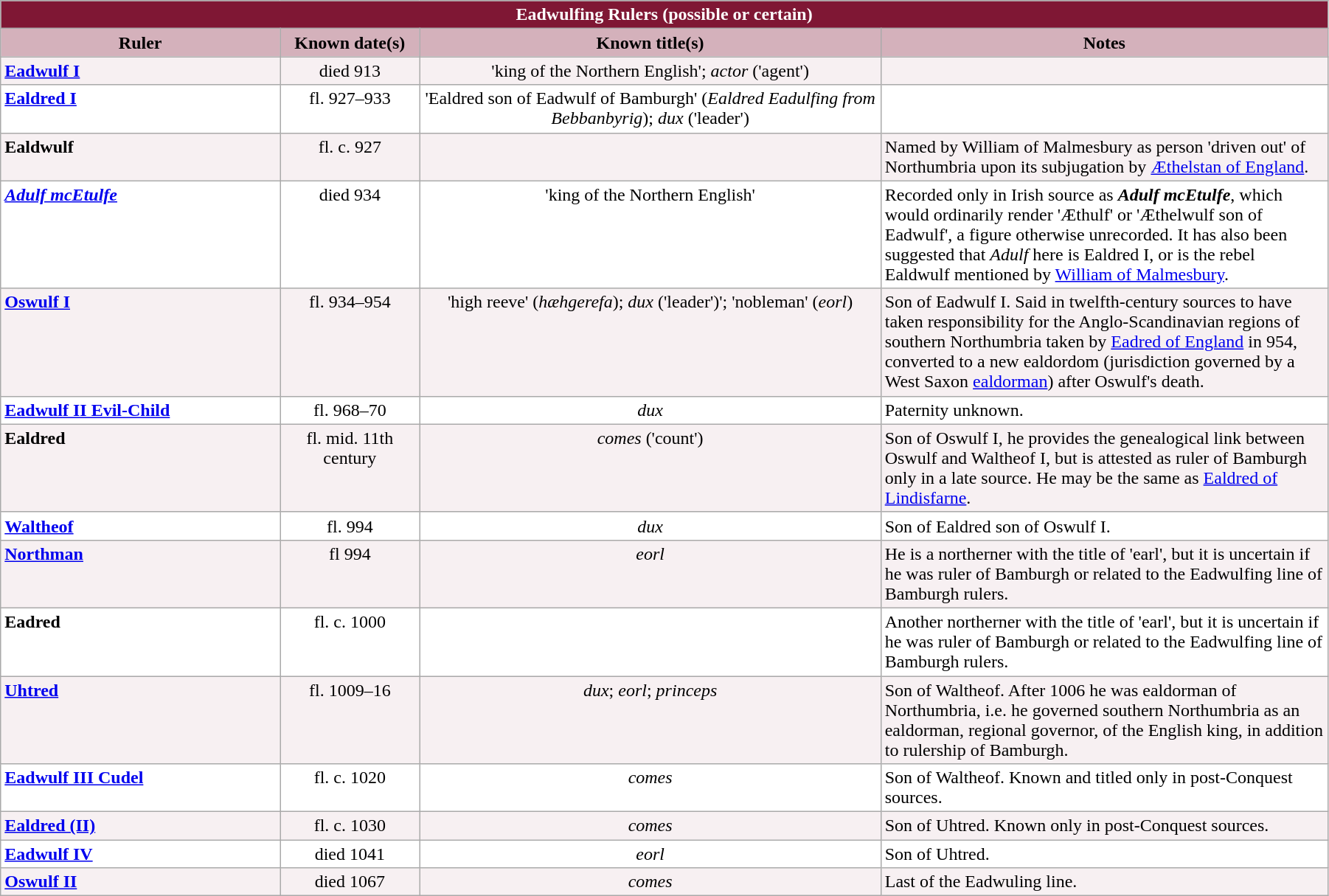<table class="wikitable" style="width:95%;" border="1" cellpadding="2">
<tr>
<th colspan="4" style="background-color: #7F1734; color: white;">Eadwulfing Rulers (possible or certain)</th>
</tr>
<tr>
<th style="background-color: #D4B1BB; width: 20%;">Ruler</th>
<th style="background-color: #D4B1BB; width: 10%;">Known date(s)</th>
<th style="background-color: #D4B1BB; width: 33%;">Known title(s)</th>
<th style="background-color: #D4B1BB; width: 32%;">Notes</th>
</tr>
<tr valign="top" style="background-color: #F7F0F2;">
<td><strong><a href='#'>Eadwulf I</a></strong></td>
<td style="text-align: center;">died 913</td>
<td style="text-align: center;">'king of the Northern English'; <em>actor</em> ('agent')</td>
<td></td>
</tr>
<tr valign="top" style="background-color: white;">
<td><strong><a href='#'>Ealdred I</a></strong></td>
<td style="text-align: center;">fl. 927–933</td>
<td style="text-align: center;">'Ealdred son of Eadwulf of Bamburgh' (<em>Ealdred Eadulfing from Bebbanbyrig</em>); <em>dux</em> ('leader')</td>
<td></td>
</tr>
<tr valign="top" style="background-color: #F7F0F2;">
<td><strong>Ealdwulf</strong></td>
<td style="text-align: center;">fl. c. 927</td>
<td style="text-align: center;"></td>
<td>Named by William of Malmesbury as person 'driven out' of Northumbria upon its subjugation by <a href='#'>Æthelstan of England</a>.</td>
</tr>
<tr valign="top" style="background-color: white;">
<td><strong><em><a href='#'>Adulf mcEtulfe</a></em></strong></td>
<td style="text-align: center;">died 934</td>
<td style="text-align: center;">'king of the Northern English'</td>
<td>Recorded only in Irish source as <strong><em>Adulf mcEtulfe</em></strong>, which would ordinarily render 'Æthulf' or 'Æthelwulf son of Eadwulf', a figure otherwise unrecorded. It has also been suggested that <em>Adulf</em> here is Ealdred I,  or is the rebel Ealdwulf mentioned by <a href='#'>William of Malmesbury</a>.</td>
</tr>
<tr valign="top" style="background-color: #F7F0F2;">
<td><strong><a href='#'>Oswulf I</a></strong></td>
<td style="text-align: center;">fl. 934–954</td>
<td style="text-align: center;">'high reeve' (<em>hæhgerefa</em>); <em>dux</em> ('leader')'; 'nobleman' (<em>eorl</em>)</td>
<td>Son of Eadwulf I. Said in twelfth-century sources to have taken responsibility for the Anglo-Scandinavian regions of southern Northumbria taken by <a href='#'>Eadred of England</a> in 954, converted to a new ealdordom (jurisdiction governed by a West Saxon <a href='#'>ealdorman</a>) after Oswulf's death.</td>
</tr>
<tr valign="top" style="background-color: white;">
<td><strong><a href='#'>Eadwulf II Evil-Child</a></strong></td>
<td style="text-align: center;">fl. 968–70</td>
<td style="text-align: center;"><em>dux</em></td>
<td>Paternity unknown.</td>
</tr>
<tr valign="top" style="background-color: #F7F0F2;">
<td><strong>Ealdred</strong></td>
<td style="text-align: center;">fl. mid. 11th century</td>
<td style="text-align: center;"><em>comes</em> ('count')</td>
<td>Son of Oswulf I, he provides the genealogical link between Oswulf and Waltheof I, but is attested as ruler of Bamburgh only in a late source. He may be the same as <a href='#'>Ealdred of Lindisfarne</a>.</td>
</tr>
<tr valign="top" style="background-color: white;">
<td><strong><a href='#'>Waltheof</a></strong></td>
<td style="text-align: center;">fl. 994</td>
<td style="text-align: center;"><em>dux</em></td>
<td>Son of Ealdred son of Oswulf I.</td>
</tr>
<tr valign="top" style="background-color: #F7F0F2;">
<td><strong><a href='#'>Northman</a></strong></td>
<td style="text-align: center;">fl 994</td>
<td style="text-align: center;"><em>eorl</em></td>
<td>He is a northerner with the title of 'earl', but it is uncertain if he was ruler of Bamburgh or related to the Eadwulfing line of Bamburgh rulers.</td>
</tr>
<tr valign="top" style="background-color: white;">
<td><strong>Eadred</strong></td>
<td style="text-align: center;">fl. c. 1000</td>
<td style="text-align: center;"></td>
<td>Another northerner with the title of 'earl', but it is uncertain if he was ruler of Bamburgh or related to the Eadwulfing line of Bamburgh rulers.</td>
</tr>
<tr valign="top" style="background-color: #F7F0F2;">
<td><strong><a href='#'>Uhtred</a></strong></td>
<td style="text-align: center;">fl. 1009–16</td>
<td style="text-align: center;"><em>dux</em>; <em>eorl</em>; <em>princeps</em></td>
<td>Son of Waltheof. After 1006 he was ealdorman of Northumbria, i.e. he governed southern Northumbria as an ealdorman, regional governor, of the English king, in addition to rulership of Bamburgh.</td>
</tr>
<tr valign="top" style="background-color: white;">
<td><strong><a href='#'>Eadwulf III Cudel</a></strong></td>
<td style="text-align: center;">fl. c. 1020</td>
<td style="text-align: center;"><em>comes</em></td>
<td>Son of Waltheof. Known and titled only in post-Conquest sources.</td>
</tr>
<tr valign="top" style="background-color: #F7F0F2;">
<td><strong><a href='#'>Ealdred (II)</a></strong></td>
<td style="text-align: center;">fl. c. 1030</td>
<td style="text-align: center;"><em>comes</em></td>
<td>Son of Uhtred. Known only in post-Conquest sources.</td>
</tr>
<tr valign="top" style="background-color: white;">
<td><strong><a href='#'>Eadwulf IV</a></strong></td>
<td style="text-align: center;">died 1041</td>
<td style="text-align: center;"><em>eorl</em></td>
<td>Son of Uhtred.</td>
</tr>
<tr valign="top" style="background-color: #F7F0F2;">
<td><strong><a href='#'>Oswulf II</a></strong></td>
<td style="text-align: center;">died 1067</td>
<td style="text-align: center;"><em>comes</em></td>
<td>Last of the Eadwuling line.</td>
</tr>
</table>
